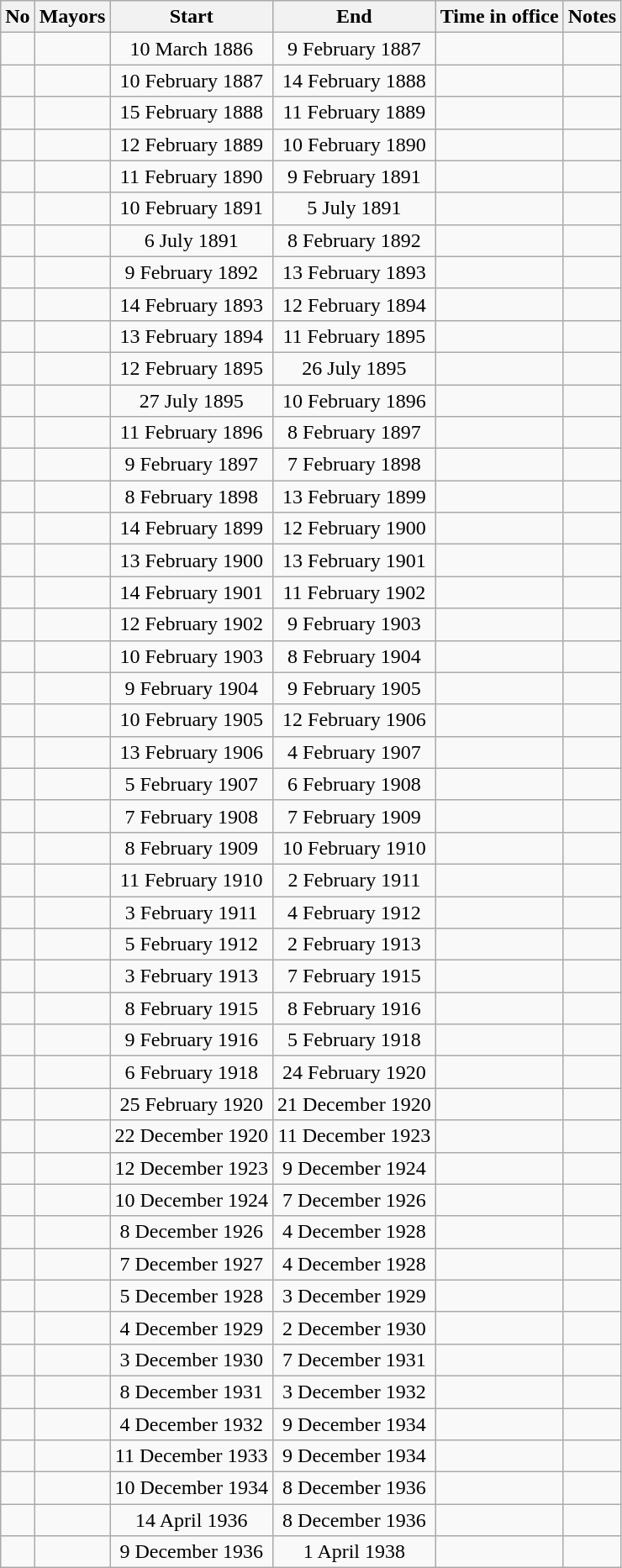<table class="wikitable sortable">
<tr>
<th>No</th>
<th>Mayors</th>
<th>Start</th>
<th>End</th>
<th>Time in office</th>
<th>Notes</th>
</tr>
<tr>
<td></td>
<td></td>
<td align=center>10 March 1886</td>
<td align=center>9 February 1887</td>
<td align=right></td>
<td></td>
</tr>
<tr>
<td></td>
<td></td>
<td align=center>10 February 1887</td>
<td align=center>14 February 1888</td>
<td align=right></td>
<td></td>
</tr>
<tr>
<td></td>
<td></td>
<td align=center>15 February 1888</td>
<td align=center>11 February 1889</td>
<td align=right></td>
<td></td>
</tr>
<tr>
<td></td>
<td></td>
<td align=center>12 February 1889</td>
<td align=center>10 February 1890</td>
<td align=right></td>
<td></td>
</tr>
<tr>
<td></td>
<td></td>
<td align=center>11 February 1890</td>
<td align=center>9 February 1891</td>
<td align=right></td>
<td></td>
</tr>
<tr>
<td></td>
<td></td>
<td align=center>10 February 1891</td>
<td align=center>5 July 1891</td>
<td align=right></td>
<td></td>
</tr>
<tr>
<td></td>
<td></td>
<td align=center>6 July 1891</td>
<td align=center>8 February 1892</td>
<td align=right></td>
<td></td>
</tr>
<tr>
<td></td>
<td></td>
<td align=center>9 February 1892</td>
<td align=center>13 February 1893</td>
<td align=right></td>
<td></td>
</tr>
<tr>
<td></td>
<td></td>
<td align=center>14 February 1893</td>
<td align=center>12 February 1894</td>
<td align=right></td>
<td></td>
</tr>
<tr>
<td></td>
<td></td>
<td align=center>13 February 1894</td>
<td align=center>11 February 1895</td>
<td align=right></td>
<td></td>
</tr>
<tr>
<td></td>
<td></td>
<td align=center>12 February 1895</td>
<td align=center>26 July 1895</td>
<td align=right></td>
<td></td>
</tr>
<tr>
<td></td>
<td></td>
<td align=center>27 July 1895</td>
<td align=center>10 February 1896</td>
<td align=right></td>
<td></td>
</tr>
<tr>
<td></td>
<td></td>
<td align=center>11 February 1896</td>
<td align=center>8 February 1897</td>
<td align=right></td>
<td></td>
</tr>
<tr>
<td></td>
<td></td>
<td align=center>9 February 1897</td>
<td align=center>7 February 1898</td>
<td align=right></td>
<td></td>
</tr>
<tr>
<td></td>
<td></td>
<td align=center>8 February 1898</td>
<td align=center>13 February 1899</td>
<td align=right></td>
<td></td>
</tr>
<tr>
<td></td>
<td></td>
<td align=center>14 February 1899</td>
<td align=center>12 February 1900</td>
<td align=right></td>
<td></td>
</tr>
<tr>
<td></td>
<td></td>
<td align=center>13 February 1900</td>
<td align=center>13 February 1901</td>
<td align=right></td>
<td></td>
</tr>
<tr>
<td></td>
<td></td>
<td align=center>14 February 1901</td>
<td align=center>11 February 1902</td>
<td align=right></td>
<td></td>
</tr>
<tr>
<td></td>
<td></td>
<td align=center>12 February 1902</td>
<td align=center>9 February 1903</td>
<td align=right></td>
<td></td>
</tr>
<tr>
<td></td>
<td></td>
<td align=center>10 February 1903</td>
<td align=center>8 February 1904</td>
<td align=right></td>
<td></td>
</tr>
<tr>
<td></td>
<td></td>
<td align=center>9 February 1904</td>
<td align=center>9 February 1905</td>
<td align=right></td>
<td></td>
</tr>
<tr>
<td></td>
<td></td>
<td align=center>10 February 1905</td>
<td align=center>12 February 1906</td>
<td align=right></td>
<td></td>
</tr>
<tr>
<td></td>
<td></td>
<td align=center>13 February 1906</td>
<td align=center>4 February 1907</td>
<td align=right></td>
<td></td>
</tr>
<tr>
<td></td>
<td></td>
<td align=center>5 February 1907</td>
<td align=center>6 February 1908</td>
<td align=right></td>
<td></td>
</tr>
<tr>
<td></td>
<td></td>
<td align=center>7 February 1908</td>
<td align=center>7 February 1909</td>
<td align=right></td>
<td></td>
</tr>
<tr>
<td></td>
<td></td>
<td align=center>8 February 1909</td>
<td align=center>10 February 1910</td>
<td align=right></td>
<td></td>
</tr>
<tr>
<td></td>
<td></td>
<td align=center>11 February 1910</td>
<td align=center>2 February 1911</td>
<td align=right></td>
<td></td>
</tr>
<tr>
<td></td>
<td></td>
<td align=center>3 February 1911</td>
<td align=center>4 February 1912</td>
<td align=right></td>
<td></td>
</tr>
<tr>
<td></td>
<td></td>
<td align=center>5 February 1912</td>
<td align=center>2 February 1913</td>
<td align=right></td>
<td></td>
</tr>
<tr>
<td></td>
<td></td>
<td align=center>3 February 1913</td>
<td align=center>7 February 1915</td>
<td align=right></td>
<td></td>
</tr>
<tr>
<td></td>
<td></td>
<td align=center>8 February 1915</td>
<td align=center>8 February 1916</td>
<td align=right></td>
<td></td>
</tr>
<tr>
<td></td>
<td></td>
<td align=center>9 February 1916</td>
<td align=center>5 February 1918</td>
<td align=right></td>
<td></td>
</tr>
<tr>
<td></td>
<td></td>
<td align=center>6 February 1918</td>
<td align=center>24 February 1920</td>
<td align=right></td>
<td></td>
</tr>
<tr>
<td></td>
<td></td>
<td align=center>25 February 1920</td>
<td align=center>21 December 1920</td>
<td align=right></td>
<td></td>
</tr>
<tr>
<td></td>
<td></td>
<td align=center>22 December 1920</td>
<td align=center>11 December 1923</td>
<td align=right><strong></strong></td>
<td></td>
</tr>
<tr>
<td></td>
<td></td>
<td align=center>12 December 1923</td>
<td align=center>9 December 1924</td>
<td align=right></td>
<td></td>
</tr>
<tr>
<td></td>
<td></td>
<td align=center>10 December 1924</td>
<td align=center>7 December 1926</td>
<td align=right></td>
<td></td>
</tr>
<tr>
<td></td>
<td></td>
<td align=center>8 December 1926</td>
<td align=center>4 December 1928</td>
<td align=right></td>
<td></td>
</tr>
<tr>
<td></td>
<td></td>
<td align=center>7 December 1927</td>
<td align=center>4 December 1928</td>
<td align=right></td>
<td></td>
</tr>
<tr>
<td></td>
<td></td>
<td align=center>5 December 1928</td>
<td align=center>3 December 1929</td>
<td align=right></td>
<td></td>
</tr>
<tr>
<td></td>
<td></td>
<td align=center>4 December 1929</td>
<td align=center>2 December 1930</td>
<td align=right></td>
<td></td>
</tr>
<tr>
<td></td>
<td></td>
<td align=center>3 December 1930</td>
<td align=center>7 December 1931</td>
<td align=right></td>
<td></td>
</tr>
<tr>
<td></td>
<td></td>
<td align=center>8 December 1931</td>
<td align=center>3 December 1932</td>
<td align=right></td>
<td></td>
</tr>
<tr>
<td></td>
<td></td>
<td align=center>4 December 1932</td>
<td align=center>9 December 1934</td>
<td align=right></td>
<td></td>
</tr>
<tr>
<td></td>
<td></td>
<td align=center>11 December 1933</td>
<td align=center>9 December 1934</td>
<td align=right></td>
<td></td>
</tr>
<tr>
<td></td>
<td></td>
<td align=center>10 December 1934</td>
<td align=center>8 December 1936</td>
<td align=right></td>
<td></td>
</tr>
<tr>
<td></td>
<td></td>
<td align=center>14 April 1936</td>
<td align=center>8 December 1936</td>
<td align=right></td>
<td></td>
</tr>
<tr>
<td></td>
<td></td>
<td align=center>9 December 1936</td>
<td align=center>1 April 1938</td>
<td align=right></td>
<td></td>
</tr>
</table>
